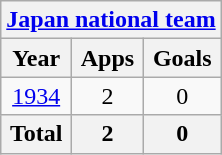<table class="wikitable" style="text-align:center">
<tr>
<th colspan=3><a href='#'>Japan national team</a></th>
</tr>
<tr>
<th>Year</th>
<th>Apps</th>
<th>Goals</th>
</tr>
<tr>
<td><a href='#'>1934</a></td>
<td>2</td>
<td>0</td>
</tr>
<tr>
<th>Total</th>
<th>2</th>
<th>0</th>
</tr>
</table>
